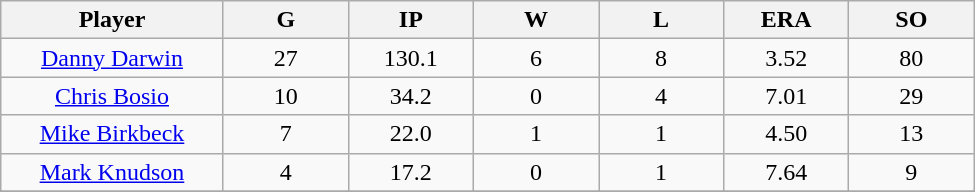<table class="wikitable sortable">
<tr>
<th bgcolor="#DDDDFF" width="16%">Player</th>
<th bgcolor="#DDDDFF" width="9%">G</th>
<th bgcolor="#DDDDFF" width="9%">IP</th>
<th bgcolor="#DDDDFF" width="9%">W</th>
<th bgcolor="#DDDDFF" width="9%">L</th>
<th bgcolor="#DDDDFF" width="9%">ERA</th>
<th bgcolor="#DDDDFF" width="9%">SO</th>
</tr>
<tr align="center">
<td><a href='#'>Danny Darwin</a></td>
<td>27</td>
<td>130.1</td>
<td>6</td>
<td>8</td>
<td>3.52</td>
<td>80</td>
</tr>
<tr align="center">
<td><a href='#'>Chris Bosio</a></td>
<td>10</td>
<td>34.2</td>
<td>0</td>
<td>4</td>
<td>7.01</td>
<td>29</td>
</tr>
<tr align="center">
<td><a href='#'>Mike Birkbeck</a></td>
<td>7</td>
<td>22.0</td>
<td>1</td>
<td>1</td>
<td>4.50</td>
<td>13</td>
</tr>
<tr align="center">
<td><a href='#'>Mark Knudson</a></td>
<td>4</td>
<td>17.2</td>
<td>0</td>
<td>1</td>
<td>7.64</td>
<td>9</td>
</tr>
<tr align="center">
</tr>
</table>
